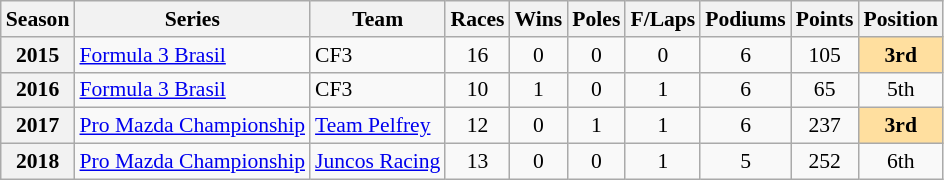<table class="wikitable" style="font-size: 90%; text-align:center">
<tr>
<th>Season</th>
<th>Series</th>
<th>Team</th>
<th>Races</th>
<th>Wins</th>
<th>Poles</th>
<th>F/Laps</th>
<th>Podiums</th>
<th>Points</th>
<th>Position</th>
</tr>
<tr>
<th>2015</th>
<td align=left><a href='#'>Formula 3 Brasil</a></td>
<td align=left>CF3</td>
<td>16</td>
<td>0</td>
<td>0</td>
<td>0</td>
<td>6</td>
<td>105</td>
<td style="background:#FFDF9F;"><strong>3rd</strong></td>
</tr>
<tr>
<th>2016</th>
<td align=left><a href='#'>Formula 3 Brasil</a></td>
<td align=left>CF3</td>
<td>10</td>
<td>1</td>
<td>0</td>
<td>1</td>
<td>6</td>
<td>65</td>
<td>5th</td>
</tr>
<tr>
<th>2017</th>
<td align=left><a href='#'>Pro Mazda Championship</a></td>
<td align=left><a href='#'>Team Pelfrey</a></td>
<td>12</td>
<td>0</td>
<td>1</td>
<td>1</td>
<td>6</td>
<td>237</td>
<td style="background:#FFDF9F;"><strong>3rd</strong></td>
</tr>
<tr>
<th>2018</th>
<td align=left><a href='#'>Pro Mazda Championship</a></td>
<td align=left><a href='#'>Juncos Racing</a></td>
<td>13</td>
<td>0</td>
<td>0</td>
<td>1</td>
<td>5</td>
<td>252</td>
<td>6th</td>
</tr>
</table>
